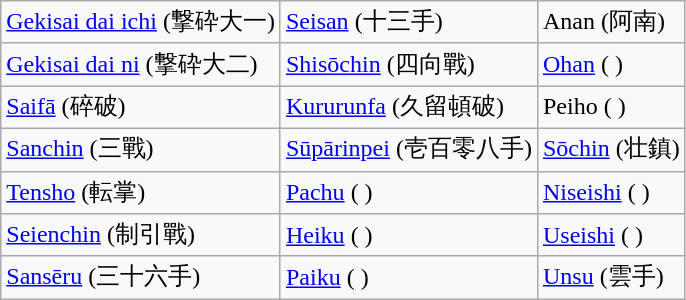<table class="wikitable">
<tr>
<td><a href='#'>Gekisai dai ichi</a> (撃砕大一)</td>
<td><a href='#'>Seisan</a> (十三手)</td>
<td>Anan (阿南)</td>
</tr>
<tr>
<td><a href='#'>Gekisai dai ni</a> (撃砕大二)</td>
<td><a href='#'>Shisōchin</a> (四向戰)</td>
<td><a href='#'>Ohan</a> ( )</td>
</tr>
<tr>
<td><a href='#'>Saifā</a> (碎破)</td>
<td><a href='#'>Kururunfa</a> (久留頓破)</td>
<td>Peiho ( )</td>
</tr>
<tr>
<td><a href='#'>Sanchin</a> (三戰)</td>
<td><a href='#'>Sūpārinpei</a> (壱百零八手)</td>
<td><a href='#'>Sōchin</a> (壮鎮)</td>
</tr>
<tr>
<td><a href='#'>Tensho</a> (転掌)</td>
<td><a href='#'>Pachu</a> ( )</td>
<td><a href='#'>Niseishi</a> ( )</td>
</tr>
<tr>
<td><a href='#'>Seienchin</a> (制引戰)</td>
<td><a href='#'>Heiku</a> ( )</td>
<td><a href='#'>Useishi</a> ( )</td>
</tr>
<tr>
<td><a href='#'>Sansēru</a> (三十六手)</td>
<td><a href='#'>Paiku</a> ( )</td>
<td><a href='#'>Unsu</a> (雲手)</td>
</tr>
</table>
